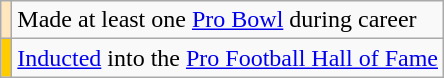<table class="wikitable">
<tr>
<td style="background:#ffe6bd; text-align:center;"></td>
<td colspan="5">Made at least one <a href='#'>Pro Bowl</a> during career</td>
</tr>
<tr>
<td style="background:#FFCC00; text-align:center;"></td>
<td colspan="5"><a href='#'>Inducted</a> into the <a href='#'>Pro Football Hall of Fame</a></td>
</tr>
</table>
